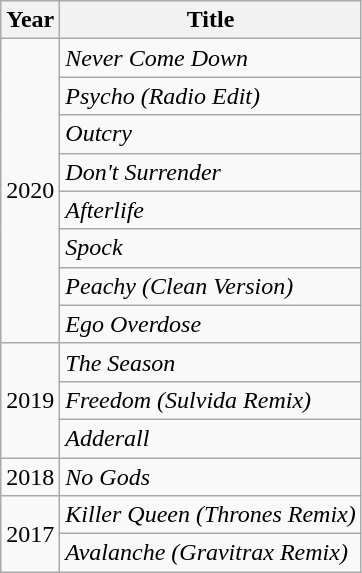<table class="wikitable sortable">
<tr>
<th>Year</th>
<th>Title</th>
</tr>
<tr>
<td rowspan="8">2020</td>
<td><em>Never Come Down</em> </td>
</tr>
<tr>
<td><em>Psycho (Radio Edit)</em> </td>
</tr>
<tr>
<td><em>Outcry</em> </td>
</tr>
<tr>
<td><em>Don't Surrender</em> </td>
</tr>
<tr>
<td><em>Afterlife</em> </td>
</tr>
<tr>
<td><em>Spock</em> </td>
</tr>
<tr>
<td><em>Peachy (Clean Version)</em> </td>
</tr>
<tr>
<td><em>Ego Overdose</em> </td>
</tr>
<tr>
<td rowspan="3">2019</td>
<td><em>The Season</em> </td>
</tr>
<tr>
<td><em>Freedom (Sulvida Remix)</em> </td>
</tr>
<tr>
<td><em>Adderall</em> </td>
</tr>
<tr>
<td>2018</td>
<td><em>No Gods</em> </td>
</tr>
<tr>
<td rowspan="2">2017</td>
<td><em>Killer Queen (Thrones Remix)</em> </td>
</tr>
<tr>
<td><em>Avalanche (Gravitrax Remix)</em> </td>
</tr>
</table>
